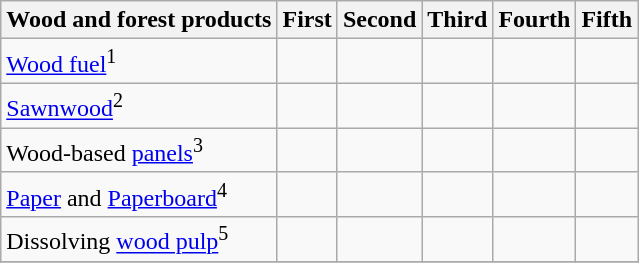<table class="wikitable" align="center">
<tr>
<th>Wood and forest products</th>
<th>First</th>
<th>Second</th>
<th>Third</th>
<th>Fourth</th>
<th>Fifth</th>
</tr>
<tr>
<td><a href='#'>Wood fuel</a><sup>1</sup></td>
<td></td>
<td></td>
<td></td>
<td></td>
<td></td>
</tr>
<tr>
<td><a href='#'>Sawnwood</a><sup>2</sup></td>
<td></td>
<td></td>
<td></td>
<td></td>
<td></td>
</tr>
<tr>
<td>Wood-based <a href='#'>panels</a><sup>3</sup></td>
<td></td>
<td></td>
<td></td>
<td></td>
<td></td>
</tr>
<tr>
<td><a href='#'>Paper</a> and <a href='#'>Paperboard</a><sup>4</sup></td>
<td></td>
<td></td>
<td></td>
<td></td>
<td></td>
</tr>
<tr>
<td>Dissolving <a href='#'>wood pulp</a><sup>5</sup></td>
<td></td>
<td></td>
<td></td>
<td></td>
<td></td>
</tr>
<tr>
</tr>
</table>
